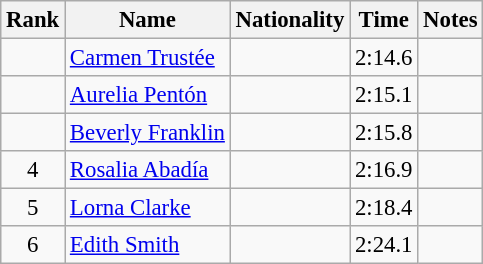<table class="wikitable sortable" style="text-align:center;font-size:95%">
<tr>
<th>Rank</th>
<th>Name</th>
<th>Nationality</th>
<th>Time</th>
<th>Notes</th>
</tr>
<tr>
<td></td>
<td align=left><a href='#'>Carmen Trustée</a></td>
<td align=left></td>
<td>2:14.6</td>
<td></td>
</tr>
<tr>
<td></td>
<td align=left><a href='#'>Aurelia Pentón</a></td>
<td align=left></td>
<td>2:15.1</td>
<td></td>
</tr>
<tr>
<td></td>
<td align=left><a href='#'>Beverly Franklin</a></td>
<td align=left></td>
<td>2:15.8</td>
<td></td>
</tr>
<tr>
<td>4</td>
<td align=left><a href='#'>Rosalia Abadía</a></td>
<td align=left></td>
<td>2:16.9</td>
<td></td>
</tr>
<tr>
<td>5</td>
<td align=left><a href='#'>Lorna Clarke</a></td>
<td align=left></td>
<td>2:18.4</td>
<td></td>
</tr>
<tr>
<td>6</td>
<td align=left><a href='#'>Edith Smith</a></td>
<td align=left></td>
<td>2:24.1</td>
<td></td>
</tr>
</table>
